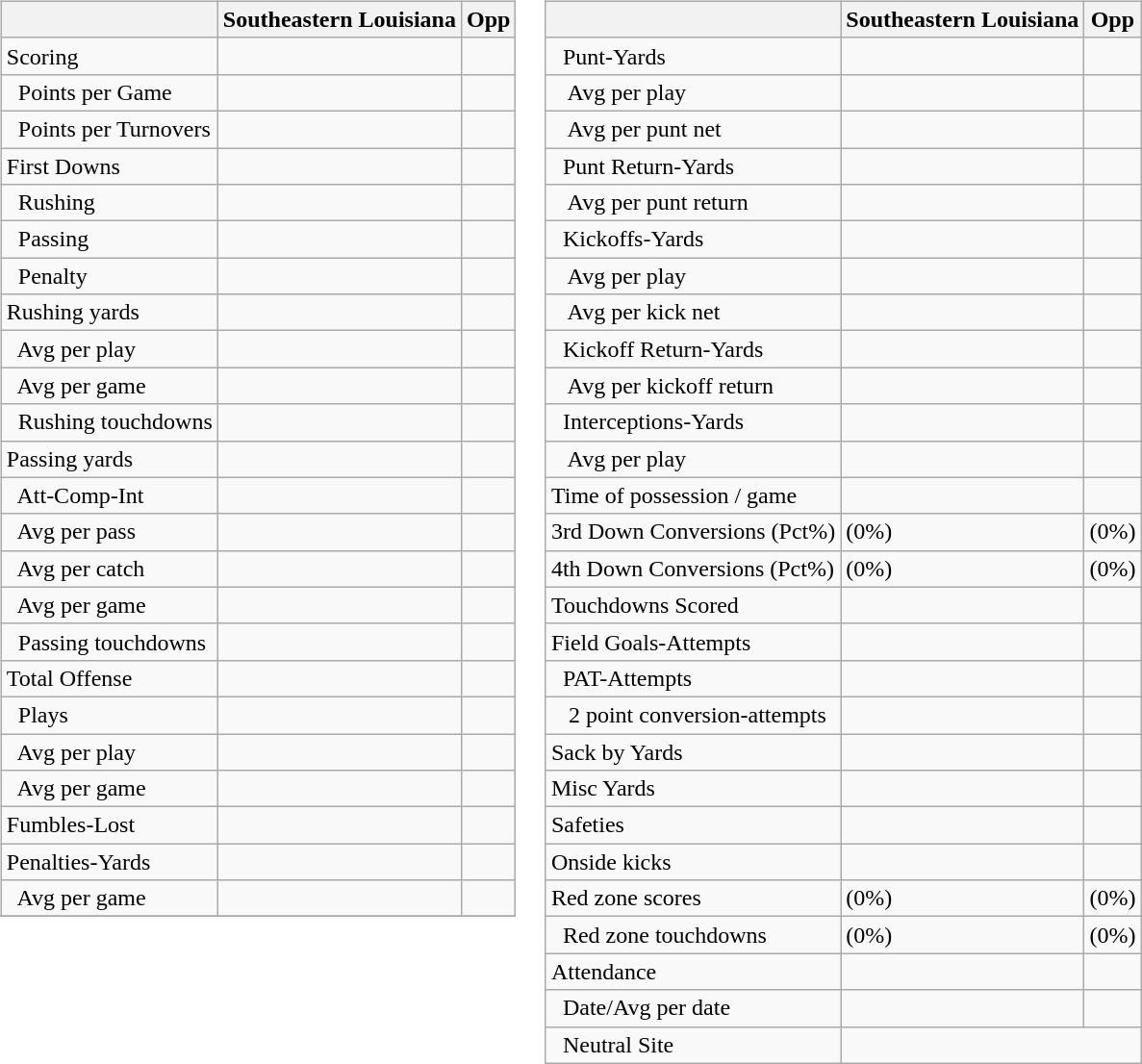<table>
<tr>
<td valign="top"><br><table class="wikitable" style="white-space:nowrap;">
<tr>
<th></th>
<th>Southeastern Louisiana</th>
<th>Opp</th>
</tr>
<tr>
<td>Scoring</td>
<td></td>
<td></td>
</tr>
<tr>
<td>  Points per Game</td>
<td></td>
<td></td>
</tr>
<tr>
<td>  Points per Turnovers</td>
<td></td>
<td></td>
</tr>
<tr>
<td>First Downs</td>
<td></td>
<td></td>
</tr>
<tr>
<td>  Rushing</td>
<td></td>
<td></td>
</tr>
<tr>
<td>  Passing</td>
<td></td>
<td></td>
</tr>
<tr>
<td>  Penalty</td>
<td></td>
<td></td>
</tr>
<tr>
<td>Rushing yards</td>
<td></td>
<td></td>
</tr>
<tr>
<td>  Avg per play</td>
<td></td>
<td></td>
</tr>
<tr>
<td>  Avg per game</td>
<td></td>
<td></td>
</tr>
<tr>
<td>  Rushing touchdowns</td>
<td></td>
<td></td>
</tr>
<tr>
<td>Passing yards</td>
<td></td>
<td></td>
</tr>
<tr>
<td>  Att-Comp-Int</td>
<td></td>
<td></td>
</tr>
<tr>
<td>  Avg per pass</td>
<td></td>
<td></td>
</tr>
<tr>
<td>  Avg per catch</td>
<td></td>
<td></td>
</tr>
<tr>
<td>  Avg per game</td>
<td></td>
<td></td>
</tr>
<tr>
<td>  Passing touchdowns</td>
<td></td>
<td></td>
</tr>
<tr>
<td>Total Offense</td>
<td></td>
<td></td>
</tr>
<tr>
<td>  Plays</td>
<td></td>
<td></td>
</tr>
<tr>
<td>  Avg per play</td>
<td></td>
<td></td>
</tr>
<tr>
<td>  Avg per game</td>
<td></td>
<td></td>
</tr>
<tr>
<td>Fumbles-Lost</td>
<td></td>
<td></td>
</tr>
<tr>
<td>Penalties-Yards</td>
<td></td>
<td></td>
</tr>
<tr>
<td>  Avg per game</td>
<td></td>
<td></td>
</tr>
<tr>
</tr>
</table>
</td>
<td valign="top"><br><table class="wikitable" style="white-space:nowrap;">
<tr>
<th></th>
<th>Southeastern Louisiana</th>
<th>Opp</th>
</tr>
<tr>
<td>  Punt-Yards</td>
<td></td>
<td></td>
</tr>
<tr>
<td>   Avg per play</td>
<td></td>
<td></td>
</tr>
<tr>
<td>   Avg per punt net</td>
<td></td>
<td></td>
</tr>
<tr>
<td>  Punt Return-Yards</td>
<td></td>
<td></td>
</tr>
<tr>
<td>   Avg per punt return</td>
<td></td>
<td></td>
</tr>
<tr>
<td>  Kickoffs-Yards</td>
<td></td>
<td></td>
</tr>
<tr>
<td>   Avg per play</td>
<td></td>
<td></td>
</tr>
<tr>
<td>   Avg per kick net</td>
<td></td>
<td></td>
</tr>
<tr>
<td>  Kickoff Return-Yards</td>
<td></td>
<td></td>
</tr>
<tr>
<td>   Avg per kickoff return</td>
<td></td>
<td></td>
</tr>
<tr>
<td>  Interceptions-Yards</td>
<td></td>
<td></td>
</tr>
<tr>
<td>   Avg per play</td>
<td></td>
<td></td>
</tr>
<tr>
<td>Time of possession / game</td>
<td></td>
<td></td>
</tr>
<tr>
<td>3rd Down Conversions (Pct%)</td>
<td>(0%)</td>
<td>(0%)</td>
</tr>
<tr>
<td>4th Down Conversions (Pct%)</td>
<td>(0%)</td>
<td>(0%)</td>
</tr>
<tr>
<td>Touchdowns Scored</td>
<td></td>
<td></td>
</tr>
<tr>
<td>Field Goals-Attempts</td>
<td></td>
<td></td>
</tr>
<tr>
<td>  PAT-Attempts</td>
<td></td>
<td></td>
</tr>
<tr>
<td>   2 point conversion-attempts</td>
<td></td>
<td></td>
</tr>
<tr>
<td>Sack by Yards</td>
<td></td>
<td></td>
</tr>
<tr>
<td>Misc Yards</td>
<td></td>
<td></td>
</tr>
<tr>
<td>Safeties</td>
<td></td>
<td></td>
</tr>
<tr>
<td>Onside kicks</td>
<td></td>
<td></td>
</tr>
<tr>
<td>Red zone scores</td>
<td>(0%)</td>
<td>(0%)</td>
</tr>
<tr>
<td>  Red zone touchdowns</td>
<td>(0%)</td>
<td>(0%)</td>
</tr>
<tr>
<td>Attendance</td>
<td></td>
<td></td>
</tr>
<tr>
<td>  Date/Avg per date</td>
<td></td>
<td></td>
</tr>
<tr>
<td>  Neutral Site</td>
<td colspan="2" align="center"></td>
</tr>
</table>
</td>
</tr>
</table>
